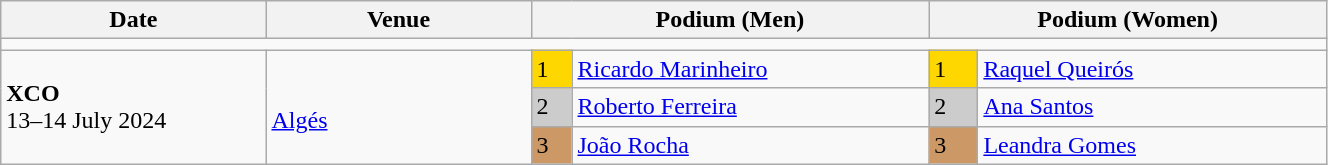<table class="wikitable" width=70%>
<tr>
<th>Date</th>
<th width=20%>Venue</th>
<th colspan=2 width=30%>Podium (Men)</th>
<th colspan=2 width=30%>Podium (Women)</th>
</tr>
<tr>
<td colspan=6></td>
</tr>
<tr>
<td rowspan=3><strong>XCO</strong> <br> 13–14 July 2024</td>
<td rowspan=3><br><a href='#'>Algés</a></td>
<td bgcolor=FFD700>1</td>
<td><a href='#'>Ricardo Marinheiro</a></td>
<td bgcolor=FFD700>1</td>
<td><a href='#'>Raquel Queirós</a></td>
</tr>
<tr>
<td bgcolor=CCCCCC>2</td>
<td><a href='#'>Roberto Ferreira</a></td>
<td bgcolor=CCCCCC>2</td>
<td><a href='#'>Ana Santos</a></td>
</tr>
<tr>
<td bgcolor=CC9966>3</td>
<td><a href='#'>João Rocha</a></td>
<td bgcolor=CC9966>3</td>
<td><a href='#'>Leandra Gomes</a></td>
</tr>
</table>
